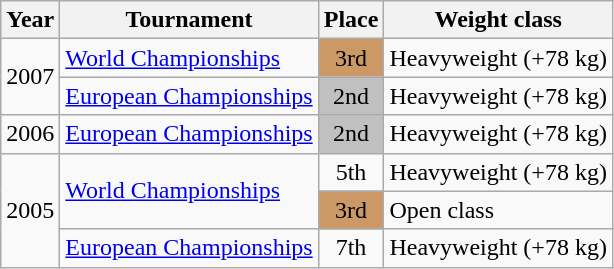<table class=wikitable>
<tr>
<th>Year</th>
<th>Tournament</th>
<th>Place</th>
<th>Weight class</th>
</tr>
<tr>
<td rowspan=2>2007</td>
<td><a href='#'>World Championships</a></td>
<td bgcolor="cc9966" align="center">3rd</td>
<td>Heavyweight (+78 kg)</td>
</tr>
<tr>
<td><a href='#'>European Championships</a></td>
<td bgcolor="silver" align="center">2nd</td>
<td>Heavyweight (+78 kg)</td>
</tr>
<tr>
<td>2006</td>
<td><a href='#'>European Championships</a></td>
<td bgcolor="silver" align="center">2nd</td>
<td>Heavyweight (+78 kg)</td>
</tr>
<tr>
<td rowspan=3>2005</td>
<td rowspan=2><a href='#'>World Championships</a></td>
<td align="center">5th</td>
<td>Heavyweight (+78 kg)</td>
</tr>
<tr>
<td bgcolor="cc9966" align="center">3rd</td>
<td>Open class</td>
</tr>
<tr>
<td><a href='#'>European Championships</a></td>
<td align="center">7th</td>
<td>Heavyweight (+78 kg)</td>
</tr>
</table>
